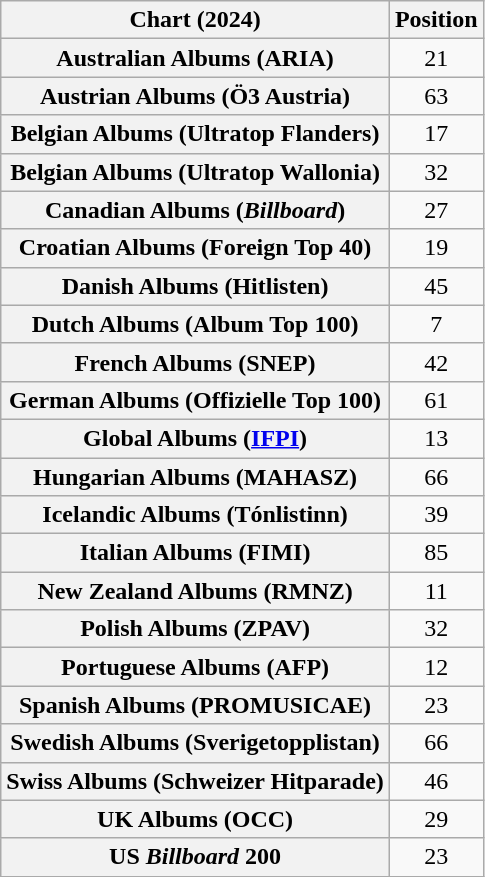<table class="wikitable sortable plainrowheaders" style="text-align:center">
<tr>
<th scope="col">Chart (2024)</th>
<th scope="col">Position</th>
</tr>
<tr>
<th scope="row">Australian Albums (ARIA)</th>
<td>21</td>
</tr>
<tr>
<th scope="row">Austrian Albums (Ö3 Austria)</th>
<td>63</td>
</tr>
<tr>
<th scope="row">Belgian Albums (Ultratop Flanders)</th>
<td>17</td>
</tr>
<tr>
<th scope="row">Belgian Albums (Ultratop Wallonia)</th>
<td>32</td>
</tr>
<tr>
<th scope="row">Canadian Albums (<em>Billboard</em>)</th>
<td>27</td>
</tr>
<tr>
<th scope="row">Croatian Albums (Foreign Top 40)</th>
<td>19</td>
</tr>
<tr>
<th scope="row">Danish Albums (Hitlisten)</th>
<td>45</td>
</tr>
<tr>
<th scope="row">Dutch Albums (Album Top 100)</th>
<td>7</td>
</tr>
<tr>
<th scope="row">French Albums (SNEP)</th>
<td>42</td>
</tr>
<tr>
<th scope="row">German Albums (Offizielle Top 100)</th>
<td>61</td>
</tr>
<tr>
<th scope="row">Global Albums (<a href='#'>IFPI</a>)</th>
<td>13</td>
</tr>
<tr>
<th scope="row">Hungarian Albums (MAHASZ)</th>
<td>66</td>
</tr>
<tr>
<th scope="row">Icelandic Albums (Tónlistinn)</th>
<td>39</td>
</tr>
<tr>
<th scope="row">Italian Albums (FIMI)</th>
<td>85</td>
</tr>
<tr>
<th scope="row">New Zealand Albums (RMNZ)</th>
<td>11</td>
</tr>
<tr>
<th scope="row">Polish Albums (ZPAV)</th>
<td>32</td>
</tr>
<tr>
<th scope="row">Portuguese Albums (AFP)</th>
<td>12</td>
</tr>
<tr>
<th scope="row">Spanish Albums (PROMUSICAE)</th>
<td>23</td>
</tr>
<tr>
<th scope="row">Swedish Albums (Sverigetopplistan)</th>
<td>66</td>
</tr>
<tr>
<th scope="row">Swiss Albums (Schweizer Hitparade)</th>
<td>46</td>
</tr>
<tr>
<th scope="row">UK Albums (OCC)</th>
<td>29</td>
</tr>
<tr>
<th scope="row">US <em>Billboard</em> 200</th>
<td>23</td>
</tr>
</table>
